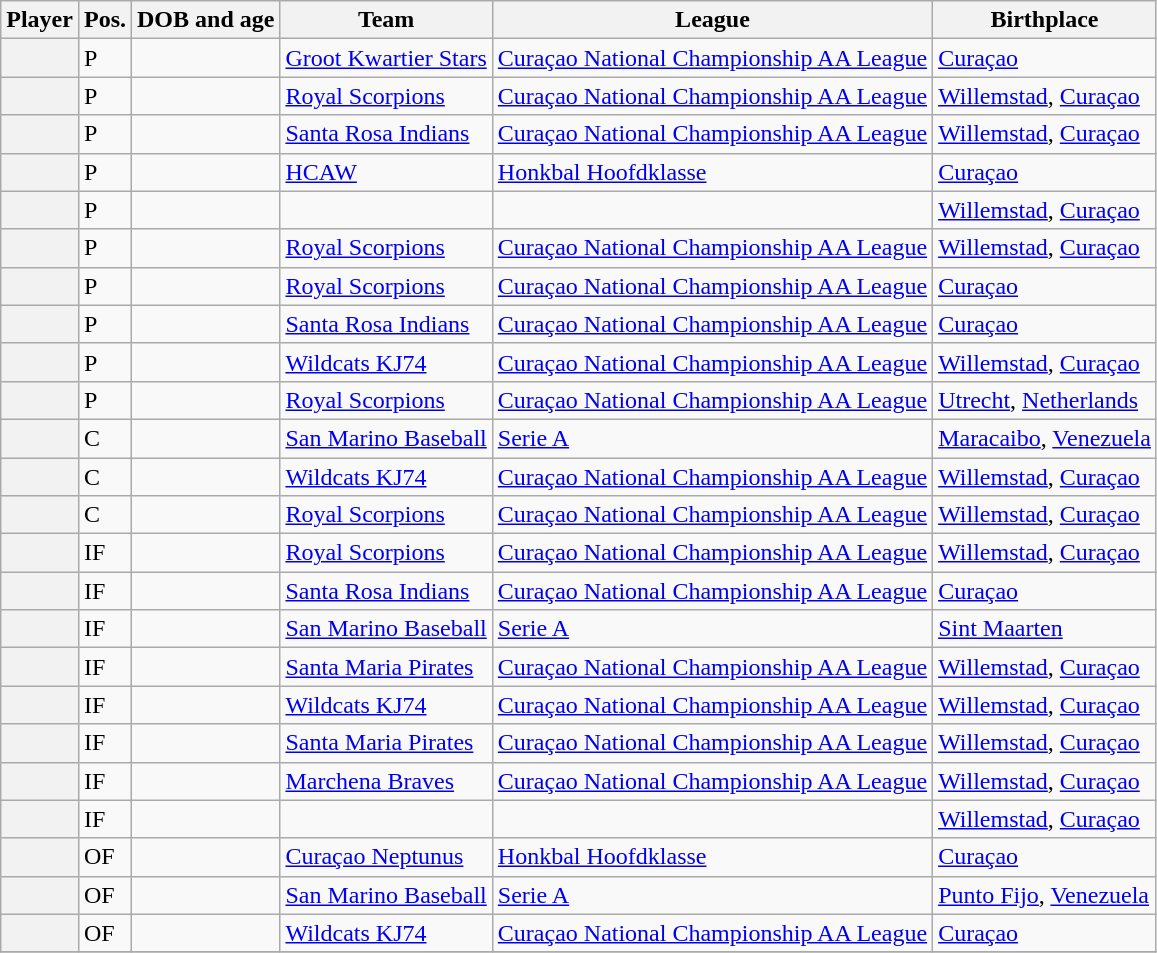<table class="wikitable sortable plainrowheaders">
<tr>
<th scope="col">Player</th>
<th scope="col">Pos.</th>
<th scope="col">DOB and age</th>
<th scope="col">Team</th>
<th scope="col">League</th>
<th scope="col">Birthplace</th>
</tr>
<tr>
<th scope="row"></th>
<td>P</td>
<td></td>
<td> <a href='#'>Groot Kwartier Stars</a></td>
<td><a href='#'>Curaçao National Championship AA League</a></td>
<td> <a href='#'>Curaçao</a></td>
</tr>
<tr>
<th scope="row"></th>
<td>P</td>
<td></td>
<td> <a href='#'>Royal Scorpions</a></td>
<td><a href='#'>Curaçao National Championship AA League</a></td>
<td> <a href='#'>Willemstad</a>, <a href='#'>Curaçao</a></td>
</tr>
<tr>
<th scope="row"></th>
<td>P</td>
<td></td>
<td> <a href='#'>Santa Rosa Indians</a></td>
<td><a href='#'>Curaçao National Championship AA League</a></td>
<td> <a href='#'>Willemstad</a>, <a href='#'>Curaçao</a></td>
</tr>
<tr>
<th scope="row"></th>
<td>P</td>
<td></td>
<td> <a href='#'>HCAW</a></td>
<td><a href='#'>Honkbal Hoofdklasse</a></td>
<td> <a href='#'>Curaçao</a></td>
</tr>
<tr>
<th scope="row"></th>
<td>P</td>
<td></td>
<td></td>
<td></td>
<td> <a href='#'>Willemstad</a>, <a href='#'>Curaçao</a></td>
</tr>
<tr>
<th scope="row"></th>
<td>P</td>
<td></td>
<td> <a href='#'>Royal Scorpions</a></td>
<td><a href='#'>Curaçao National Championship AA League</a></td>
<td> <a href='#'>Willemstad</a>, <a href='#'>Curaçao</a></td>
</tr>
<tr>
<th scope="row"></th>
<td>P</td>
<td></td>
<td> <a href='#'>Royal Scorpions</a></td>
<td><a href='#'>Curaçao National Championship AA League</a></td>
<td> <a href='#'>Curaçao</a></td>
</tr>
<tr>
<th scope="row"></th>
<td>P</td>
<td></td>
<td> <a href='#'>Santa Rosa Indians</a></td>
<td><a href='#'>Curaçao National Championship AA League</a></td>
<td> <a href='#'>Curaçao</a></td>
</tr>
<tr>
<th scope="row"></th>
<td>P</td>
<td></td>
<td> <a href='#'>Wildcats KJ74</a></td>
<td><a href='#'>Curaçao National Championship AA League</a></td>
<td> <a href='#'>Willemstad</a>, <a href='#'>Curaçao</a></td>
</tr>
<tr>
<th scope="row"></th>
<td>P</td>
<td></td>
<td> <a href='#'>Royal Scorpions</a></td>
<td><a href='#'>Curaçao National Championship AA League</a></td>
<td> <a href='#'>Utrecht</a>, <a href='#'>Netherlands</a></td>
</tr>
<tr>
<th scope="row"></th>
<td>C</td>
<td></td>
<td> <a href='#'>San Marino Baseball</a></td>
<td><a href='#'>Serie A</a></td>
<td> <a href='#'>Maracaibo</a>, <a href='#'>Venezuela</a></td>
</tr>
<tr>
<th scope="row"></th>
<td>C</td>
<td></td>
<td> <a href='#'>Wildcats KJ74</a></td>
<td><a href='#'>Curaçao National Championship AA League</a></td>
<td> <a href='#'>Willemstad</a>, <a href='#'>Curaçao</a></td>
</tr>
<tr>
<th scope="row"></th>
<td>C</td>
<td></td>
<td> <a href='#'>Royal Scorpions</a></td>
<td><a href='#'>Curaçao National Championship AA League</a></td>
<td> <a href='#'>Willemstad</a>, <a href='#'>Curaçao</a></td>
</tr>
<tr>
<th scope="row"></th>
<td>IF</td>
<td></td>
<td> <a href='#'>Royal Scorpions</a></td>
<td><a href='#'>Curaçao National Championship AA League</a></td>
<td> <a href='#'>Willemstad</a>, <a href='#'>Curaçao</a></td>
</tr>
<tr>
<th scope="row"></th>
<td>IF</td>
<td></td>
<td> <a href='#'>Santa Rosa Indians</a></td>
<td><a href='#'>Curaçao National Championship AA League</a></td>
<td> <a href='#'>Curaçao</a></td>
</tr>
<tr>
<th scope="row"></th>
<td>IF</td>
<td></td>
<td> <a href='#'>San Marino Baseball</a></td>
<td><a href='#'>Serie A</a></td>
<td> <a href='#'>Sint Maarten</a></td>
</tr>
<tr>
<th scope="row"></th>
<td>IF</td>
<td></td>
<td> <a href='#'>Santa Maria Pirates</a></td>
<td><a href='#'>Curaçao National Championship AA League</a></td>
<td> <a href='#'>Willemstad</a>, <a href='#'>Curaçao</a></td>
</tr>
<tr>
<th scope="row"></th>
<td>IF</td>
<td></td>
<td> <a href='#'>Wildcats KJ74</a></td>
<td><a href='#'>Curaçao National Championship AA League</a></td>
<td> <a href='#'>Willemstad</a>, <a href='#'>Curaçao</a></td>
</tr>
<tr>
<th scope="row"></th>
<td>IF</td>
<td></td>
<td> <a href='#'>Santa Maria Pirates</a></td>
<td><a href='#'>Curaçao National Championship AA League</a></td>
<td> <a href='#'>Willemstad</a>, <a href='#'>Curaçao</a></td>
</tr>
<tr>
<th scope="row"></th>
<td>IF</td>
<td></td>
<td> <a href='#'>Marchena Braves</a></td>
<td><a href='#'>Curaçao National Championship AA League</a></td>
<td> <a href='#'>Willemstad</a>, <a href='#'>Curaçao</a></td>
</tr>
<tr>
<th scope="row"></th>
<td>IF</td>
<td></td>
<td></td>
<td></td>
<td> <a href='#'>Willemstad</a>, <a href='#'>Curaçao</a></td>
</tr>
<tr>
<th scope="row"></th>
<td>OF</td>
<td></td>
<td> <a href='#'>Curaçao Neptunus</a></td>
<td><a href='#'>Honkbal Hoofdklasse</a></td>
<td> <a href='#'>Curaçao</a></td>
</tr>
<tr>
<th scope="row"></th>
<td>OF</td>
<td></td>
<td> <a href='#'>San Marino Baseball</a></td>
<td><a href='#'>Serie A</a></td>
<td> <a href='#'>Punto Fijo</a>, <a href='#'>Venezuela</a></td>
</tr>
<tr>
<th scope="row"></th>
<td>OF</td>
<td></td>
<td> <a href='#'>Wildcats KJ74</a></td>
<td><a href='#'>Curaçao National Championship AA League</a></td>
<td> <a href='#'>Curaçao</a></td>
</tr>
<tr>
</tr>
</table>
